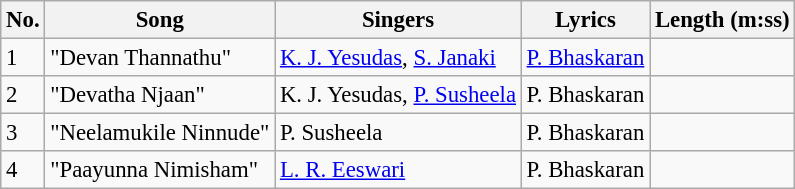<table class="wikitable" style="font-size:95%;">
<tr>
<th>No.</th>
<th>Song</th>
<th>Singers</th>
<th>Lyrics</th>
<th>Length (m:ss)</th>
</tr>
<tr>
<td>1</td>
<td>"Devan Thannathu"</td>
<td><a href='#'>K. J. Yesudas</a>, <a href='#'>S. Janaki</a></td>
<td><a href='#'>P. Bhaskaran</a></td>
<td></td>
</tr>
<tr>
<td>2</td>
<td>"Devatha Njaan"</td>
<td>K. J. Yesudas, <a href='#'>P. Susheela</a></td>
<td>P. Bhaskaran</td>
<td></td>
</tr>
<tr>
<td>3</td>
<td>"Neelamukile Ninnude"</td>
<td>P. Susheela</td>
<td>P. Bhaskaran</td>
<td></td>
</tr>
<tr>
<td>4</td>
<td>"Paayunna Nimisham"</td>
<td><a href='#'>L. R. Eeswari</a></td>
<td>P. Bhaskaran</td>
<td></td>
</tr>
</table>
